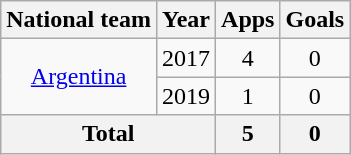<table class=wikitable style=text-align:center>
<tr>
<th>National team</th>
<th>Year</th>
<th>Apps</th>
<th>Goals</th>
</tr>
<tr>
<td rowspan=2><a href='#'>Argentina</a></td>
<td>2017</td>
<td>4</td>
<td>0</td>
</tr>
<tr>
<td>2019</td>
<td>1</td>
<td>0</td>
</tr>
<tr>
<th colspan=2>Total</th>
<th>5</th>
<th>0</th>
</tr>
</table>
